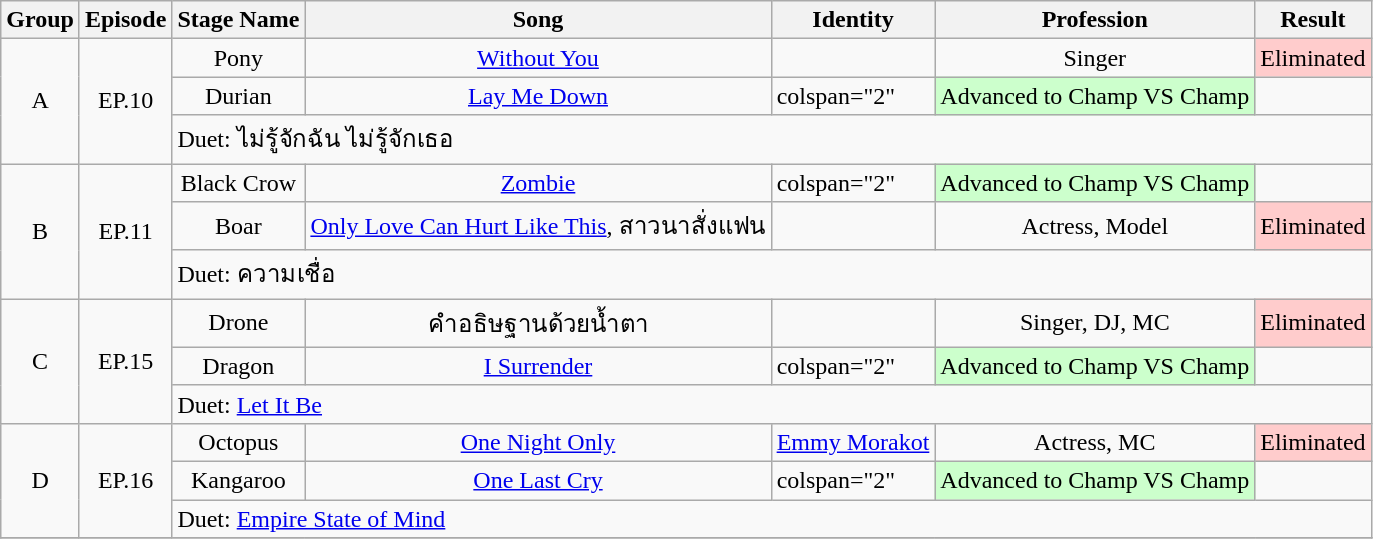<table class="wikitable">
<tr>
<th>Group</th>
<th>Episode</th>
<th>Stage Name</th>
<th>Song</th>
<th>Identity</th>
<th>Profession</th>
<th>Result</th>
</tr>
<tr>
<td align="center" rowspan="3">A</td>
<td rowspan="3" align="center">EP.10</td>
<td align="center">Pony</td>
<td align="center"><a href='#'>Without You</a></td>
<td align="center"></td>
<td align="center">Singer</td>
<td align="center" style="background:#ffcccc">Eliminated</td>
</tr>
<tr>
<td align="center">Durian</td>
<td align="center"><a href='#'>Lay Me Down</a></td>
<td>colspan="2"  </td>
<td align="center" style="background:#ccffcc">Advanced to Champ VS Champ</td>
</tr>
<tr>
<td colspan="5">Duet: ไม่รู้จักฉัน ไม่รู้จักเธอ</td>
</tr>
<tr>
<td align="center" rowspan="3">B</td>
<td rowspan="3" align="center">EP.11</td>
<td align="center">Black Crow</td>
<td align="center"><a href='#'>Zombie</a></td>
<td>colspan="2"  </td>
<td align="center" style="background:#ccffcc">Advanced to Champ VS Champ</td>
</tr>
<tr>
<td align="center">Boar</td>
<td align="center"><a href='#'>Only Love Can Hurt Like This</a>, สาวนาสั่งแฟน</td>
<td align="center"></td>
<td align="center">Actress, Model</td>
<td align="center" style="background:#ffcccc">Eliminated</td>
</tr>
<tr>
<td colspan="5">Duet: ความเชื่อ</td>
</tr>
<tr>
<td align="center" rowspan="3">C</td>
<td rowspan="3" align="center">EP.15</td>
<td align="center">Drone</td>
<td align="center">คำอธิษฐานด้วยน้ำตา</td>
<td align="center"></td>
<td align="center">Singer, DJ, MC</td>
<td align="center" style="background:#ffcccc">Eliminated</td>
</tr>
<tr>
<td align="center">Dragon</td>
<td align="center"><a href='#'>I Surrender</a></td>
<td>colspan="2"  </td>
<td align="center" style="background:#ccffcc">Advanced to Champ VS Champ</td>
</tr>
<tr>
<td colspan="5">Duet: <a href='#'>Let It Be</a></td>
</tr>
<tr>
<td align="center" rowspan="3">D</td>
<td rowspan="3" align="center">EP.16</td>
<td align="center">Octopus</td>
<td align="center"><a href='#'>One Night Only</a></td>
<td align="center"><a href='#'>Emmy Morakot</a></td>
<td align="center">Actress, MC</td>
<td align="center" style="background:#ffcccc">Eliminated</td>
</tr>
<tr>
<td align="center">Kangaroo</td>
<td align="center"><a href='#'>One Last Cry</a></td>
<td>colspan="2"  </td>
<td align="center" style="background:#ccffcc">Advanced to Champ VS Champ</td>
</tr>
<tr>
<td colspan="5">Duet: <a href='#'>Empire State of Mind</a></td>
</tr>
<tr>
</tr>
</table>
